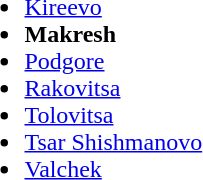<table>
<tr>
<td valign="top"><br><ul><li><a href='#'>Kireevo</a></li><li><strong>Makresh</strong></li><li><a href='#'>Podgore</a></li><li><a href='#'>Rakovitsa</a></li><li><a href='#'>Tolovitsa</a></li><li><a href='#'>Tsar Shishmanovo</a></li><li><a href='#'>Valchek</a></li></ul></td>
</tr>
</table>
